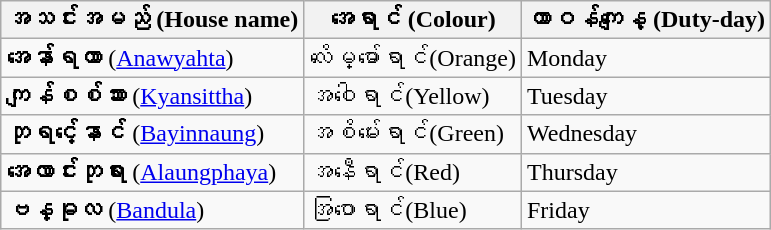<table class="wikitable">
<tr>
<th>အသင်းအမည် (House name)</th>
<th>အရောင် (Colour)</th>
<th>တာဝန်ကျနေ့ (Duty-day)</th>
</tr>
<tr>
<td><strong>အနော်ရထာ</strong> (<a href='#'>Anawyahta</a>)</td>
<td>လိမ္မော်ရောင်(Orange)</td>
<td>Monday</td>
</tr>
<tr>
<td><strong>ကျန်စစ်သား</strong> (<a href='#'>Kyansittha</a>)</td>
<td>အဝါရောင်(Yellow)</td>
<td>Tuesday</td>
</tr>
<tr>
<td><strong>ဘုရင့်နောင်</strong> (<a href='#'>Bayinnaung</a>)</td>
<td>အစိမ်းရောင်(Green)</td>
<td>Wednesday</td>
</tr>
<tr>
<td><strong>အလောင်းဘုရား</strong> (<a href='#'>Alaungphaya</a>)</td>
<td>အနီရောင်(Red)</td>
<td>Thursday</td>
</tr>
<tr>
<td><strong>‌ဗန္ဓုလ</strong> (<a href='#'>Bandula</a>)</td>
<td>အပြာရောင်(Blue)</td>
<td>Friday</td>
</tr>
</table>
